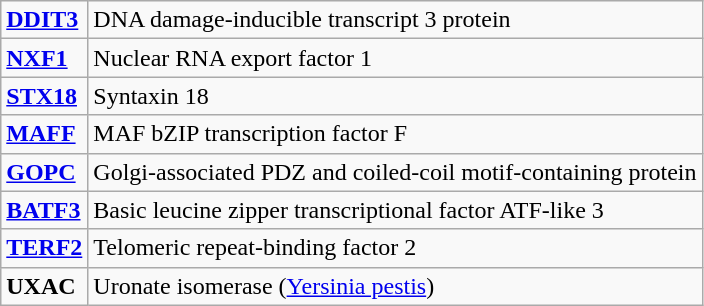<table class="wikitable">
<tr>
<td><strong><a href='#'>DDIT3</a></strong></td>
<td>DNA damage-inducible transcript 3 protein </td>
</tr>
<tr>
<td><strong><a href='#'>NXF1</a></strong></td>
<td>Nuclear RNA export factor 1 </td>
</tr>
<tr>
<td><strong><a href='#'>STX18</a></strong></td>
<td>Syntaxin 18 </td>
</tr>
<tr>
<td><strong><a href='#'>MAFF</a></strong></td>
<td>MAF bZIP transcription factor F </td>
</tr>
<tr>
<td><strong><a href='#'>GOPC</a></strong></td>
<td>Golgi-associated PDZ and coiled-coil motif-containing  protein </td>
</tr>
<tr>
<td><strong><a href='#'>BATF3</a></strong></td>
<td>Basic leucine zipper transcriptional factor ATF-like 3 </td>
</tr>
<tr>
<td><strong><a href='#'>TERF2</a></strong></td>
<td>Telomeric repeat-binding factor 2 </td>
</tr>
<tr>
<td><strong>UXAC</strong></td>
<td>Uronate isomerase (<a href='#'>Yersinia pestis</a>) </td>
</tr>
</table>
